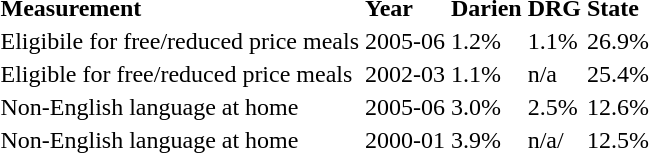<table>
<tr>
<td><strong>Measurement</strong></td>
<td><strong>Year</strong></td>
<td><strong>Darien</strong></td>
<td><strong>DRG</strong></td>
<td><strong>State</strong></td>
</tr>
<tr>
<td>Eligibile for free/reduced price meals</td>
<td>2005-06</td>
<td>1.2%</td>
<td>1.1%</td>
<td>26.9%</td>
</tr>
<tr>
<td>Eligible for free/reduced price meals</td>
<td>2002-03</td>
<td>1.1%</td>
<td>n/a</td>
<td>25.4%</td>
</tr>
<tr>
<td>Non-English language at home</td>
<td>2005-06</td>
<td>3.0%</td>
<td>2.5%</td>
<td>12.6%</td>
</tr>
<tr>
<td>Non-English language at home</td>
<td>2000-01</td>
<td>3.9%</td>
<td>n/a/</td>
<td>12.5%</td>
</tr>
<tr>
</tr>
</table>
